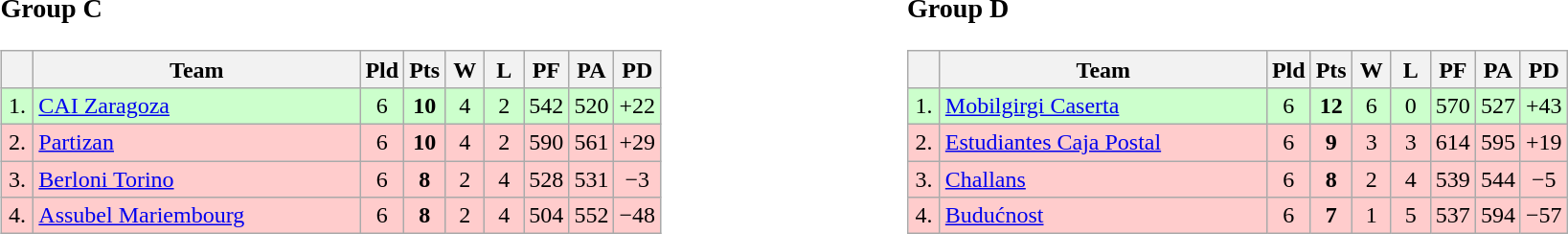<table>
<tr>
<td style="vertical-align:top; width:33%;"><br><h3>Group C</h3><table class="wikitable" style="text-align:center">
<tr>
<th width=15></th>
<th width=220>Team</th>
<th width=20>Pld</th>
<th width=20>Pts</th>
<th width=20>W</th>
<th width=20>L</th>
<th width=20>PF</th>
<th width=20>PA</th>
<th width=20>PD</th>
</tr>
<tr style="background: #ccffcc;">
<td>1.</td>
<td align=left> <a href='#'>CAI Zaragoza</a></td>
<td>6</td>
<td><strong>10</strong></td>
<td>4</td>
<td>2</td>
<td>542</td>
<td>520</td>
<td>+22</td>
</tr>
<tr style="background: #ffcccc;">
<td>2.</td>
<td align=left> <a href='#'>Partizan</a></td>
<td>6</td>
<td><strong>10</strong></td>
<td>4</td>
<td>2</td>
<td>590</td>
<td>561</td>
<td>+29</td>
</tr>
<tr style="background: #ffcccc;">
<td>3.</td>
<td align=left> <a href='#'>Berloni Torino</a></td>
<td>6</td>
<td><strong>8</strong></td>
<td>2</td>
<td>4</td>
<td>528</td>
<td>531</td>
<td>−3</td>
</tr>
<tr style="background: #ffcccc;">
<td>4.</td>
<td align=left> <a href='#'>Assubel Mariembourg</a></td>
<td>6</td>
<td><strong>8</strong></td>
<td>2</td>
<td>4</td>
<td>504</td>
<td>552</td>
<td>−48</td>
</tr>
</table>
</td>
<td style="vertical-align:top; width:33%;"><br><h3>Group D</h3><table class="wikitable" style="text-align:center">
<tr>
<th width=15></th>
<th width=220>Team</th>
<th width=20>Pld</th>
<th width=20>Pts</th>
<th width=20>W</th>
<th width=20>L</th>
<th width=20>PF</th>
<th width=20>PA</th>
<th width=20>PD</th>
</tr>
<tr style="background: #ccffcc;">
<td>1.</td>
<td align=left> <a href='#'>Mobilgirgi Caserta</a></td>
<td>6</td>
<td><strong>12</strong></td>
<td>6</td>
<td>0</td>
<td>570</td>
<td>527</td>
<td>+43</td>
</tr>
<tr style="background: #ffcccc;">
<td>2.</td>
<td align=left> <a href='#'>Estudiantes Caja Postal</a></td>
<td>6</td>
<td><strong>9</strong></td>
<td>3</td>
<td>3</td>
<td>614</td>
<td>595</td>
<td>+19</td>
</tr>
<tr style="background: #ffcccc;">
<td>3.</td>
<td align=left> <a href='#'>Challans</a></td>
<td>6</td>
<td><strong>8</strong></td>
<td>2</td>
<td>4</td>
<td>539</td>
<td>544</td>
<td>−5</td>
</tr>
<tr style="background: #ffcccc;">
<td>4.</td>
<td align=left> <a href='#'>Budućnost</a></td>
<td>6</td>
<td><strong>7</strong></td>
<td>1</td>
<td>5</td>
<td>537</td>
<td>594</td>
<td>−57</td>
</tr>
</table>
</td>
</tr>
</table>
